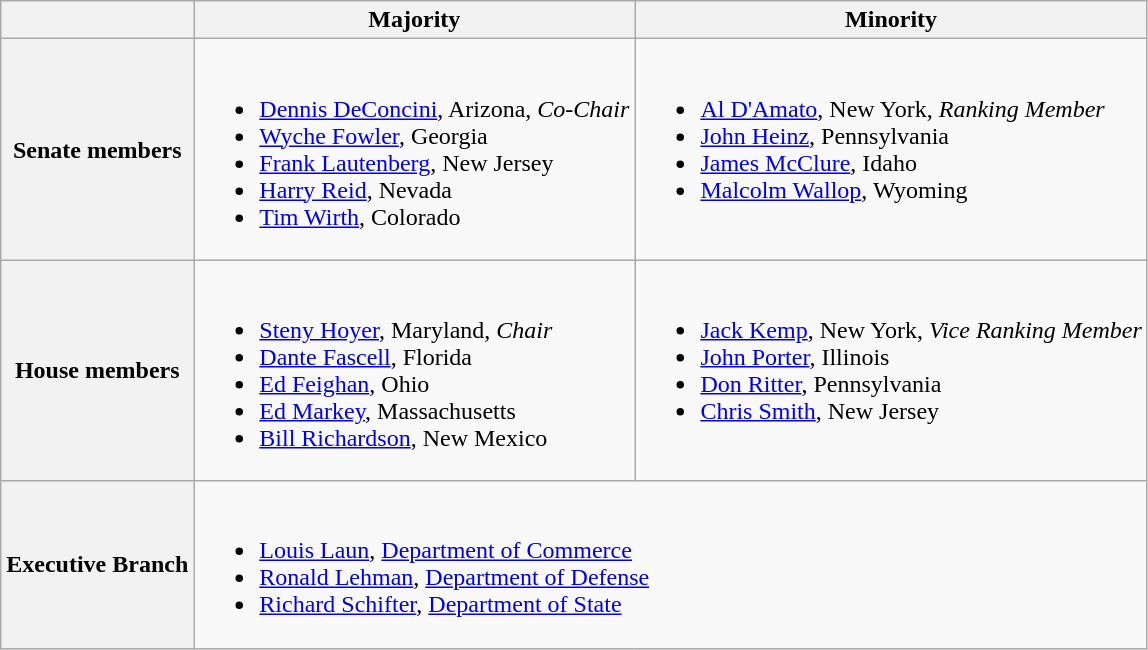<table class=wikitable>
<tr>
<th></th>
<th>Majority</th>
<th>Minority</th>
</tr>
<tr>
<th>Senate members</th>
<td valign="top" ><br><ul><li><a href='#'>Dennis DeConcini</a>, Arizona, <em>Co-Chair</em></li><li><a href='#'>Wyche Fowler</a>, Georgia</li><li><a href='#'>Frank Lautenberg</a>, New Jersey</li><li><a href='#'>Harry Reid</a>, Nevada</li><li><a href='#'>Tim Wirth</a>, Colorado</li></ul></td>
<td valign="top" ><br><ul><li><a href='#'>Al D'Amato</a>, New York, <em>Ranking Member</em></li><li><a href='#'>John Heinz</a>, Pennsylvania</li><li><a href='#'>James McClure</a>, Idaho</li><li><a href='#'>Malcolm Wallop</a>, Wyoming</li></ul></td>
</tr>
<tr>
<th>House members</th>
<td valign="top" ><br><ul><li><a href='#'>Steny Hoyer</a>, Maryland, <em>Chair</em></li><li><a href='#'>Dante Fascell</a>, Florida</li><li><a href='#'>Ed Feighan</a>, Ohio</li><li><a href='#'>Ed Markey</a>, Massachusetts</li><li><a href='#'>Bill Richardson</a>, New Mexico</li></ul></td>
<td valign="top" ><br><ul><li><a href='#'>Jack Kemp</a>, New York, <em>Vice Ranking Member</em></li><li><a href='#'>John Porter</a>, Illinois</li><li><a href='#'>Don Ritter</a>, Pennsylvania</li><li><a href='#'>Chris Smith</a>, New Jersey</li></ul></td>
</tr>
<tr>
<th>Executive Branch</th>
<td colspan=2><br><ul><li><a href='#'>Louis Laun</a>, <a href='#'>Department of Commerce</a></li><li><a href='#'>Ronald Lehman</a>, <a href='#'>Department of Defense</a></li><li><a href='#'>Richard Schifter</a>, <a href='#'>Department of State</a></li></ul></td>
</tr>
</table>
